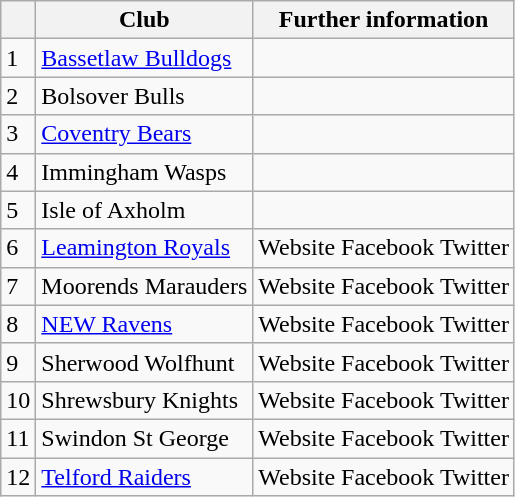<table class="wikitable">
<tr>
<th></th>
<th>Club</th>
<th>Further information</th>
</tr>
<tr>
<td>1</td>
<td><a href='#'>Bassetlaw Bulldogs</a></td>
<td>  </td>
</tr>
<tr>
<td>2</td>
<td>Bolsover Bulls</td>
<td>  </td>
</tr>
<tr>
<td>3</td>
<td><a href='#'>Coventry Bears</a></td>
<td>  </td>
</tr>
<tr>
<td>4</td>
<td>Immingham Wasps</td>
<td> </td>
</tr>
<tr>
<td>5</td>
<td>Isle of Axholm</td>
<td> </td>
</tr>
<tr>
<td>6</td>
<td><a href='#'>Leamington Royals</a></td>
<td>Website Facebook Twitter</td>
</tr>
<tr>
<td>7</td>
<td>Moorends Marauders</td>
<td>Website Facebook Twitter</td>
</tr>
<tr>
<td>8</td>
<td><a href='#'>NEW Ravens</a></td>
<td>Website Facebook Twitter</td>
</tr>
<tr>
<td>9</td>
<td>Sherwood Wolfhunt</td>
<td>Website Facebook Twitter</td>
</tr>
<tr>
<td>10</td>
<td>Shrewsbury Knights</td>
<td>Website Facebook Twitter</td>
</tr>
<tr>
<td>11</td>
<td>Swindon St George</td>
<td>Website Facebook Twitter</td>
</tr>
<tr>
<td>12</td>
<td><a href='#'>Telford Raiders</a></td>
<td>Website Facebook Twitter</td>
</tr>
</table>
